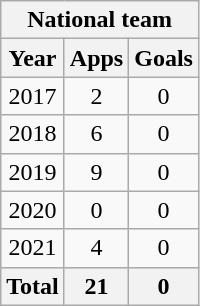<table class="wikitable" style="text-align:center">
<tr>
<th colspan=3>National team</th>
</tr>
<tr>
<th>Year</th>
<th>Apps</th>
<th>Goals</th>
</tr>
<tr>
<td>2017</td>
<td>2</td>
<td>0</td>
</tr>
<tr>
<td>2018</td>
<td>6</td>
<td>0</td>
</tr>
<tr>
<td>2019</td>
<td>9</td>
<td>0</td>
</tr>
<tr>
<td>2020</td>
<td>0</td>
<td>0</td>
</tr>
<tr>
<td>2021</td>
<td>4</td>
<td>0</td>
</tr>
<tr>
<th>Total</th>
<th>21</th>
<th>0</th>
</tr>
</table>
